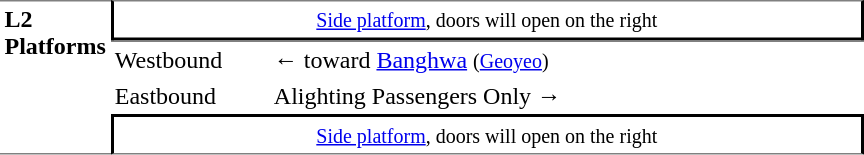<table table border=0 cellspacing=0 cellpadding=3>
<tr>
<td style="border-top:solid 1px gray;border-bottom:solid 1px gray;" width=50 rowspan=10 valign=top><strong>L2<br>Platforms</strong></td>
<td style="border-top:solid 1px gray;border-right:solid 2px black;border-left:solid 2px black;border-bottom:solid 2px black;text-align:center;" colspan=2><small><a href='#'>Side platform</a>, doors will open on the right</small></td>
</tr>
<tr>
<td style="border-bottom:solid 0px gray;border-top:solid 1px gray;" width=100>Westbound</td>
<td style="border-bottom:solid 0px gray;border-top:solid 1px gray;" width=390>←  toward <a href='#'>Banghwa</a> <small>(<a href='#'>Geoyeo</a>)</small></td>
</tr>
<tr>
<td>Eastbound</td>
<td>  Alighting Passengers Only →</td>
</tr>
<tr>
<td style="border-top:solid 2px black;border-right:solid 2px black;border-left:solid 2px black;border-bottom:solid 1px gray;text-align:center;" colspan=2><small><a href='#'>Side platform</a>, doors will open on the right</small></td>
</tr>
</table>
